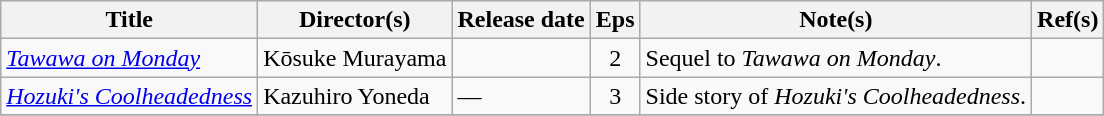<table class="wikitable sortable">
<tr>
<th scope="col">Title</th>
<th scope="col">Director(s)</th>
<th scope="col">Release date</th>
<th scope="col" class="unsortable">Eps</th>
<th scope="col" class="unsortable">Note(s)</th>
<th scope="col" class="unsortable">Ref(s)</th>
</tr>
<tr>
<td><em><a href='#'>Tawawa on Monday</a></em></td>
<td>Kōsuke Murayama</td>
<td></td>
<td style="text-align:center">2</td>
<td>Sequel to <em>Tawawa on Monday</em>.</td>
<td style="text-align:center"></td>
</tr>
<tr>
<td><em><a href='#'>Hozuki's Coolheadedness</a></em></td>
<td>Kazuhiro Yoneda</td>
<td> — </td>
<td style="text-align:center">3</td>
<td>Side story of <em>Hozuki's Coolheadedness</em>.</td>
<td style="text-align:center"></td>
</tr>
<tr>
</tr>
</table>
